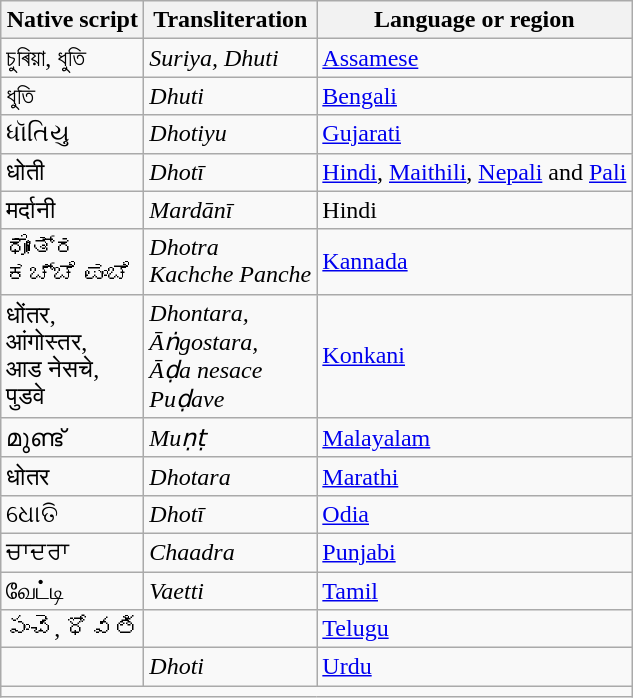<table class="wikitable">
<tr>
<th>Native script</th>
<th>Transliteration</th>
<th>Language or region</th>
</tr>
<tr>
<td>চুৰিয়া, ধুতি</td>
<td><em>Suriya,</em> <em>Dhuti</em></td>
<td><a href='#'>Assamese</a></td>
</tr>
<tr>
<td>ধুতি</td>
<td><em>Dhuti</em></td>
<td><a href='#'>Bengali</a></td>
</tr>
<tr>
<td>ધૉતિયુ</td>
<td><em>Dhotiyu</em></td>
<td><a href='#'>Gujarati</a></td>
</tr>
<tr>
<td>धोती</td>
<td><em>Dhotī</em></td>
<td><a href='#'>Hindi</a>, <a href='#'>Maithili</a>, <a href='#'>Nepali</a> and <a href='#'>Pali</a></td>
</tr>
<tr>
<td>मर्दानी</td>
<td><em>Mardānī</em></td>
<td>Hindi</td>
</tr>
<tr>
<td>ಧೋತ್ರ <br> ಕಚ್ಚೆ ಪಂಚೆ</td>
<td><em>Dhotra</em><br><em>Kachche Panche</em></td>
<td><a href='#'>Kannada</a></td>
</tr>
<tr>
<td>धोंतर,<br>आंगोस्तर,<br>आड नेसचे,<br>पुडवे <br></td>
<td><em>Dhontara,</em><br><em>Āṅgostara,</em><br><em>Āḍa nesace</em><br><em>Puḍave</em></td>
<td><a href='#'>Konkani</a></td>
</tr>
<tr>
<td>മുണ്ട്</td>
<td><em>Muṇṭ‌</em></td>
<td><a href='#'>Malayalam</a></td>
</tr>
<tr>
<td>धोतर</td>
<td><em>Dhotara</em> </td>
<td><a href='#'>Marathi</a></td>
</tr>
<tr>
<td>ଧୋତି</td>
<td><em>Dhotī</em></td>
<td><a href='#'>Odia</a></td>
</tr>
<tr>
<td>ਚਾਦਰਾ</td>
<td><em>Chaadra</em></td>
<td><a href='#'>Punjabi</a></td>
</tr>
<tr>
<td>வேட்டி</td>
<td><em>Vaetti</em></td>
<td><a href='#'>Tamil</a></td>
</tr>
<tr>
<td>పంచె, ధోవతి</td>
<td></td>
<td><a href='#'>Telugu</a></td>
</tr>
<tr>
<td></td>
<td><em>Dhoti</em></td>
<td><a href='#'>Urdu</a></td>
</tr>
<tr>
<td colspan="3"></td>
</tr>
</table>
